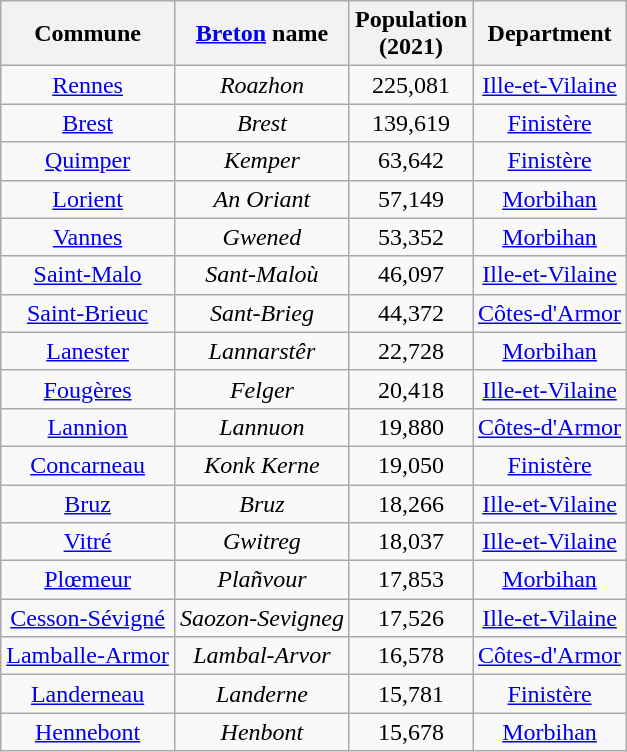<table class="wikitable sortable" style="text-align:center">
<tr>
<th>Commune</th>
<th><a href='#'>Breton</a> name</th>
<th>Population<br>(2021)</th>
<th>Department</th>
</tr>
<tr>
<td><a href='#'>Rennes</a></td>
<td><em>Roazhon</em></td>
<td>225,081</td>
<td><a href='#'>Ille-et-Vilaine</a></td>
</tr>
<tr>
<td><a href='#'>Brest</a></td>
<td><em>Brest</em></td>
<td>139,619</td>
<td><a href='#'>Finistère</a></td>
</tr>
<tr>
<td><a href='#'>Quimper</a></td>
<td><em>Kemper</em></td>
<td>63,642</td>
<td><a href='#'>Finistère</a></td>
</tr>
<tr>
<td><a href='#'>Lorient</a></td>
<td><em>An Oriant</em></td>
<td>57,149</td>
<td><a href='#'>Morbihan</a></td>
</tr>
<tr>
<td><a href='#'>Vannes</a></td>
<td><em>Gwened</em></td>
<td>53,352</td>
<td><a href='#'>Morbihan</a></td>
</tr>
<tr>
<td><a href='#'>Saint-Malo</a></td>
<td><em>Sant-Maloù</em></td>
<td>46,097</td>
<td><a href='#'>Ille-et-Vilaine</a></td>
</tr>
<tr>
<td><a href='#'>Saint-Brieuc</a></td>
<td><em>Sant-Brieg</em></td>
<td>44,372</td>
<td><a href='#'>Côtes-d'Armor</a></td>
</tr>
<tr>
<td><a href='#'>Lanester</a></td>
<td><em>Lannarstêr</em></td>
<td>22,728</td>
<td><a href='#'>Morbihan</a></td>
</tr>
<tr>
<td><a href='#'>Fougères</a></td>
<td><em>Felger </em></td>
<td>20,418</td>
<td><a href='#'>Ille-et-Vilaine</a></td>
</tr>
<tr>
<td><a href='#'>Lannion</a></td>
<td><em>Lannuon</em></td>
<td>19,880</td>
<td><a href='#'>Côtes-d'Armor</a></td>
</tr>
<tr>
<td><a href='#'>Concarneau</a></td>
<td><em>Konk Kerne</em></td>
<td>19,050</td>
<td><a href='#'>Finistère</a></td>
</tr>
<tr>
<td><a href='#'>Bruz</a></td>
<td><em>Bruz</em></td>
<td>18,266</td>
<td><a href='#'>Ille-et-Vilaine</a></td>
</tr>
<tr>
<td><a href='#'>Vitré</a></td>
<td><em>Gwitreg</em></td>
<td>18,037</td>
<td><a href='#'>Ille-et-Vilaine</a></td>
</tr>
<tr>
<td><a href='#'>Plœmeur</a></td>
<td><em>Plañvour </em></td>
<td>17,853</td>
<td><a href='#'>Morbihan</a></td>
</tr>
<tr>
<td><a href='#'>Cesson-Sévigné</a></td>
<td><em>Saozon-Sevigneg</em></td>
<td>17,526</td>
<td><a href='#'>Ille-et-Vilaine</a></td>
</tr>
<tr>
<td><a href='#'>Lamballe-Armor</a></td>
<td><em>Lambal-Arvor</em></td>
<td>16,578</td>
<td><a href='#'>Côtes-d'Armor</a></td>
</tr>
<tr>
<td><a href='#'>Landerneau</a></td>
<td><em>Landerne</em></td>
<td>15,781</td>
<td><a href='#'>Finistère</a></td>
</tr>
<tr>
<td><a href='#'>Hennebont</a></td>
<td><em>Henbont</em></td>
<td>15,678</td>
<td><a href='#'>Morbihan</a></td>
</tr>
</table>
